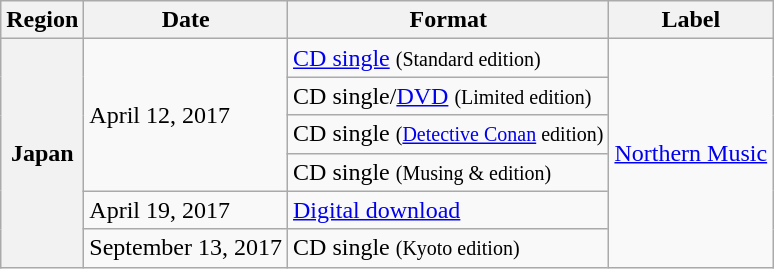<table class="wikitable sortable plainrowheaders">
<tr>
<th scope="col">Region</th>
<th scope="col">Date</th>
<th scope="col">Format</th>
<th scope="col">Label</th>
</tr>
<tr>
<th rowspan="6">Japan</th>
<td rowspan="4">April 12, 2017</td>
<td><a href='#'>CD single</a> <small>(Standard edition)</small></td>
<td rowspan="6"><a href='#'>Northern Music</a></td>
</tr>
<tr>
<td>CD single/<a href='#'>DVD</a> <small>(Limited edition)</small></td>
</tr>
<tr>
<td>CD single <small>(<a href='#'>Detective Conan</a> edition)</small></td>
</tr>
<tr>
<td>CD single <small>(Musing &  edition)</small></td>
</tr>
<tr>
<td>April 19, 2017</td>
<td><a href='#'>Digital download</a></td>
</tr>
<tr>
<td>September 13, 2017</td>
<td>CD single <small>(Kyoto edition)</small></td>
</tr>
</table>
